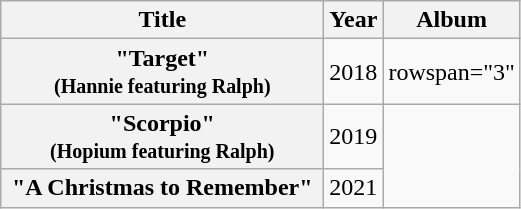<table class="wikitable plainrowheaders" style="text-align:center;">
<tr>
<th scope="col" style="width:13em;">Title</th>
<th scope="col" style="width:1em;">Year</th>
<th scope="col">Album</th>
</tr>
<tr>
<th scope="row">"Target"<br><small>(Hannie featuring Ralph)</small></th>
<td>2018</td>
<td>rowspan="3" </td>
</tr>
<tr>
<th scope="row">"Scorpio"<br><small>(Hopium featuring Ralph)</small></th>
<td>2019</td>
</tr>
<tr>
<th scope="row">"A Christmas to Remember"<br></th>
<td>2021</td>
</tr>
</table>
